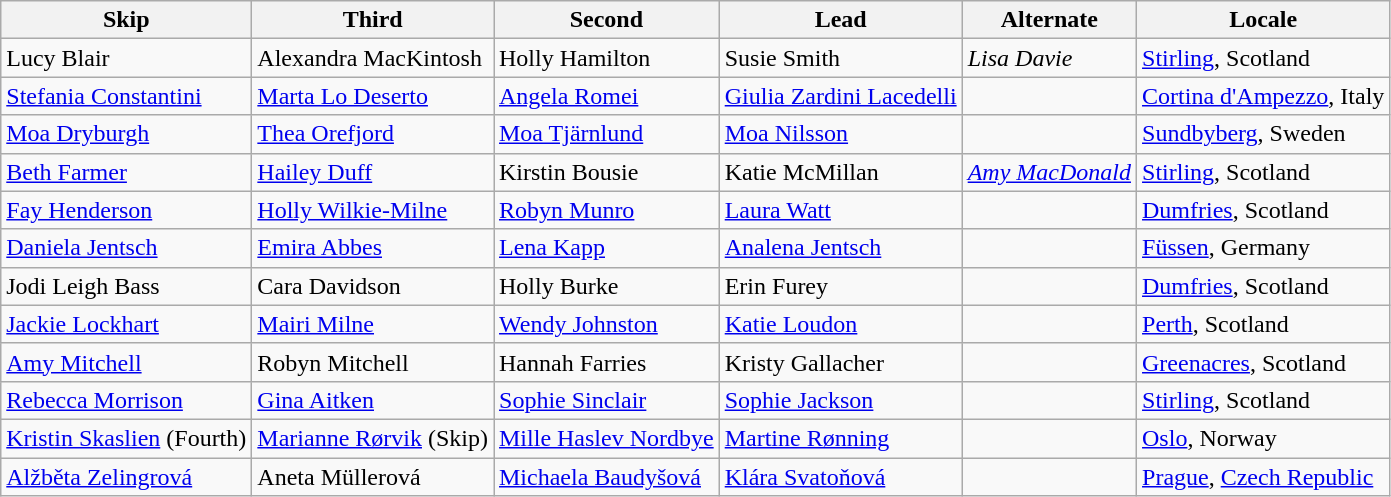<table class=wikitable>
<tr>
<th scope="col">Skip</th>
<th scope="col">Third</th>
<th scope="col">Second</th>
<th scope="col">Lead</th>
<th scope="col">Alternate</th>
<th scope="col">Locale</th>
</tr>
<tr>
<td>Lucy Blair</td>
<td>Alexandra MacKintosh</td>
<td>Holly Hamilton</td>
<td>Susie Smith</td>
<td><em>Lisa Davie</em></td>
<td> <a href='#'>Stirling</a>, Scotland</td>
</tr>
<tr>
<td><a href='#'>Stefania Constantini</a></td>
<td><a href='#'>Marta Lo Deserto</a></td>
<td><a href='#'>Angela Romei</a></td>
<td><a href='#'>Giulia Zardini Lacedelli</a></td>
<td></td>
<td> <a href='#'>Cortina d'Ampezzo</a>, Italy</td>
</tr>
<tr>
<td><a href='#'>Moa Dryburgh</a></td>
<td><a href='#'>Thea Orefjord</a></td>
<td><a href='#'>Moa Tjärnlund</a></td>
<td><a href='#'>Moa Nilsson</a></td>
<td></td>
<td> <a href='#'>Sundbyberg</a>, Sweden</td>
</tr>
<tr>
<td><a href='#'>Beth Farmer</a></td>
<td><a href='#'>Hailey Duff</a></td>
<td>Kirstin Bousie</td>
<td>Katie McMillan</td>
<td><em><a href='#'>Amy MacDonald</a></em></td>
<td> <a href='#'>Stirling</a>, Scotland</td>
</tr>
<tr>
<td><a href='#'>Fay Henderson</a></td>
<td><a href='#'>Holly Wilkie-Milne</a></td>
<td><a href='#'>Robyn Munro</a></td>
<td><a href='#'>Laura Watt</a></td>
<td></td>
<td> <a href='#'>Dumfries</a>, Scotland</td>
</tr>
<tr>
<td><a href='#'>Daniela Jentsch</a></td>
<td><a href='#'>Emira Abbes</a></td>
<td><a href='#'>Lena Kapp</a></td>
<td><a href='#'>Analena Jentsch</a></td>
<td></td>
<td> <a href='#'>Füssen</a>, Germany</td>
</tr>
<tr>
<td>Jodi Leigh Bass</td>
<td>Cara Davidson</td>
<td>Holly Burke</td>
<td>Erin Furey</td>
<td></td>
<td> <a href='#'>Dumfries</a>, Scotland</td>
</tr>
<tr>
<td><a href='#'>Jackie Lockhart</a></td>
<td><a href='#'>Mairi Milne</a></td>
<td><a href='#'>Wendy Johnston</a></td>
<td><a href='#'>Katie Loudon</a></td>
<td></td>
<td> <a href='#'>Perth</a>, Scotland</td>
</tr>
<tr>
<td><a href='#'>Amy Mitchell</a></td>
<td>Robyn Mitchell</td>
<td>Hannah Farries</td>
<td>Kristy Gallacher</td>
<td></td>
<td> <a href='#'>Greenacres</a>, Scotland</td>
</tr>
<tr>
<td><a href='#'>Rebecca Morrison</a></td>
<td><a href='#'>Gina Aitken</a></td>
<td><a href='#'>Sophie Sinclair</a></td>
<td><a href='#'>Sophie Jackson</a></td>
<td></td>
<td> <a href='#'>Stirling</a>, Scotland</td>
</tr>
<tr>
<td><a href='#'>Kristin Skaslien</a> (Fourth)</td>
<td><a href='#'>Marianne Rørvik</a> (Skip)</td>
<td><a href='#'>Mille Haslev Nordbye</a></td>
<td><a href='#'>Martine Rønning</a></td>
<td></td>
<td> <a href='#'>Oslo</a>, Norway</td>
</tr>
<tr>
<td><a href='#'>Alžběta Zelingrová</a></td>
<td>Aneta Müllerová</td>
<td><a href='#'>Michaela Baudyšová</a></td>
<td><a href='#'>Klára Svatoňová</a></td>
<td></td>
<td> <a href='#'>Prague</a>, <a href='#'>Czech Republic</a></td>
</tr>
</table>
